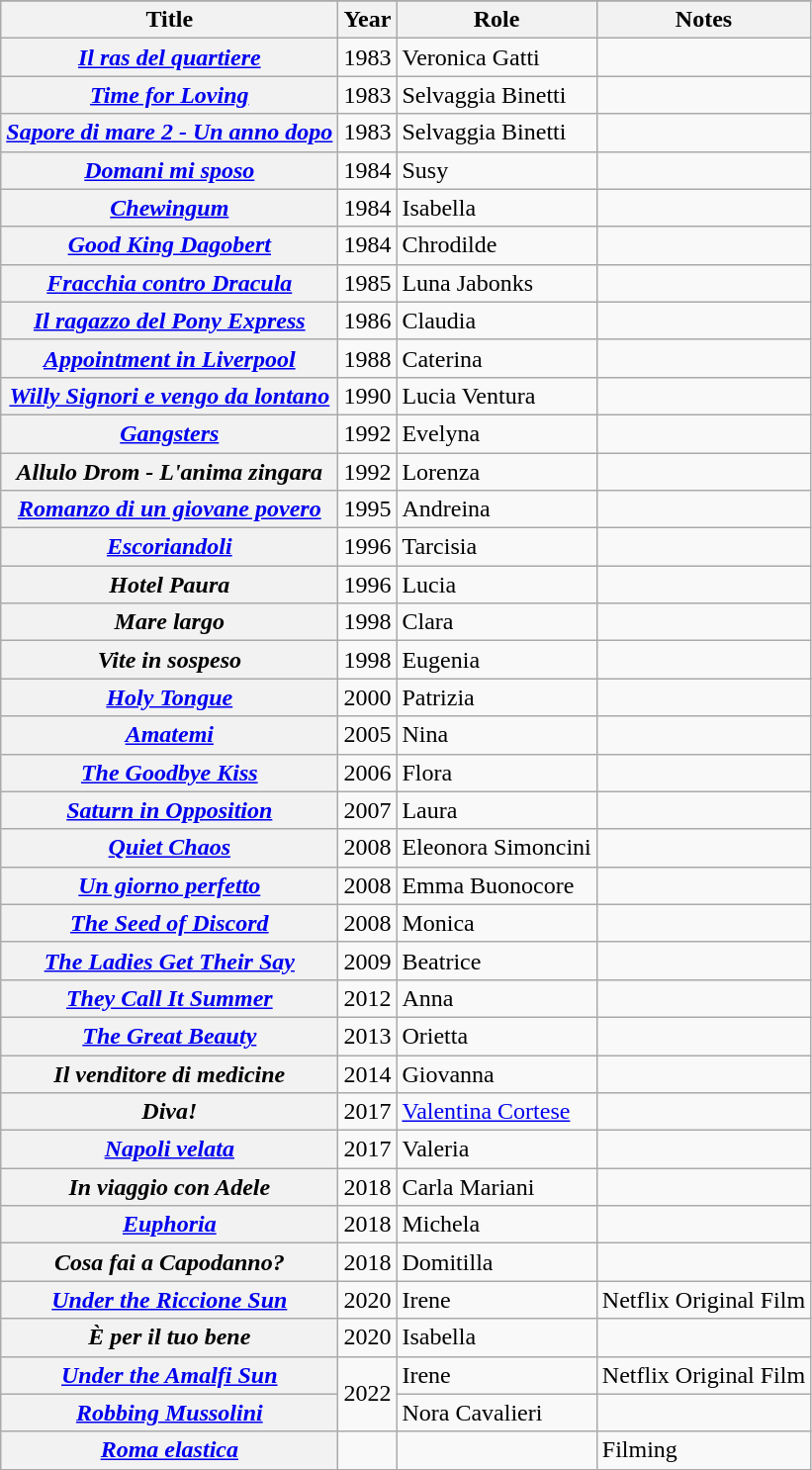<table class="wikitable sortable">
<tr>
</tr>
<tr>
<th>Title</th>
<th>Year</th>
<th>Role</th>
<th>Notes</th>
</tr>
<tr>
<th><em><a href='#'>Il ras del quartiere</a></em></th>
<td>1983</td>
<td>Veronica Gatti</td>
<td></td>
</tr>
<tr>
<th><em><a href='#'>Time for Loving</a></em></th>
<td>1983</td>
<td>Selvaggia Binetti</td>
<td></td>
</tr>
<tr>
<th><em><a href='#'>Sapore di mare 2 - Un anno dopo</a></em></th>
<td>1983</td>
<td>Selvaggia Binetti</td>
<td></td>
</tr>
<tr>
<th><em><a href='#'>Domani mi sposo</a></em></th>
<td>1984</td>
<td>Susy</td>
<td></td>
</tr>
<tr>
<th><em><a href='#'>Chewingum</a></em></th>
<td>1984</td>
<td>Isabella</td>
<td></td>
</tr>
<tr>
<th><em><a href='#'>Good King Dagobert</a></em></th>
<td>1984</td>
<td>Chrodilde</td>
<td></td>
</tr>
<tr>
<th><em><a href='#'>Fracchia contro Dracula</a></em></th>
<td>1985</td>
<td>Luna Jabonks</td>
<td></td>
</tr>
<tr>
<th><em><a href='#'>Il ragazzo del Pony Express</a></em></th>
<td>1986</td>
<td>Claudia</td>
<td></td>
</tr>
<tr>
<th><em><a href='#'>Appointment in Liverpool</a></em></th>
<td>1988</td>
<td>Caterina</td>
<td></td>
</tr>
<tr>
<th><em><a href='#'>Willy Signori e vengo da lontano</a></em></th>
<td>1990</td>
<td>Lucia Ventura</td>
<td></td>
</tr>
<tr>
<th><em><a href='#'>Gangsters</a></em></th>
<td>1992</td>
<td>Evelyna</td>
<td></td>
</tr>
<tr>
<th><em>Allulo Drom - L'anima zingara</em></th>
<td>1992</td>
<td>Lorenza</td>
<td></td>
</tr>
<tr>
<th><em><a href='#'>Romanzo di un giovane povero</a></em></th>
<td>1995</td>
<td>Andreina</td>
<td></td>
</tr>
<tr>
<th><em><a href='#'>Escoriandoli</a></em></th>
<td>1996</td>
<td>Tarcisia</td>
<td></td>
</tr>
<tr>
<th><em>Hotel Paura</em></th>
<td>1996</td>
<td>Lucia</td>
<td></td>
</tr>
<tr>
<th><em>Mare largo</em></th>
<td>1998</td>
<td>Clara</td>
<td></td>
</tr>
<tr>
<th><em>Vite in sospeso</em></th>
<td>1998</td>
<td>Eugenia</td>
<td></td>
</tr>
<tr>
<th><em><a href='#'>Holy Tongue</a></em></th>
<td>2000</td>
<td>Patrizia</td>
<td></td>
</tr>
<tr>
<th><em><a href='#'>Amatemi</a></em></th>
<td>2005</td>
<td>Nina</td>
<td></td>
</tr>
<tr>
<th><em><a href='#'>The Goodbye Kiss</a></em></th>
<td>2006</td>
<td>Flora</td>
<td></td>
</tr>
<tr>
<th><em><a href='#'>Saturn in Opposition</a></em></th>
<td>2007</td>
<td>Laura</td>
<td></td>
</tr>
<tr>
<th><em><a href='#'>Quiet Chaos</a></em></th>
<td>2008</td>
<td>Eleonora Simoncini</td>
<td></td>
</tr>
<tr>
<th><em><a href='#'>Un giorno perfetto</a></em></th>
<td>2008</td>
<td>Emma Buonocore</td>
<td></td>
</tr>
<tr>
<th><em><a href='#'>The Seed of Discord</a></em></th>
<td>2008</td>
<td>Monica</td>
<td></td>
</tr>
<tr>
<th><em><a href='#'>The Ladies Get Their Say</a></em></th>
<td>2009</td>
<td>Beatrice</td>
<td></td>
</tr>
<tr>
<th><em><a href='#'>They Call It Summer</a></em></th>
<td>2012</td>
<td>Anna</td>
<td></td>
</tr>
<tr>
<th><em><a href='#'>The Great Beauty</a></em></th>
<td>2013</td>
<td>Orietta</td>
<td></td>
</tr>
<tr>
<th><em>Il venditore di medicine</em></th>
<td>2014</td>
<td>Giovanna</td>
<td></td>
</tr>
<tr>
<th><em>Diva!</em></th>
<td>2017</td>
<td><a href='#'>Valentina Cortese</a></td>
<td></td>
</tr>
<tr>
<th><em><a href='#'>Napoli velata</a></em></th>
<td>2017</td>
<td>Valeria</td>
<td></td>
</tr>
<tr>
<th><em>In viaggio con Adele</em></th>
<td>2018</td>
<td>Carla Mariani</td>
<td></td>
</tr>
<tr>
<th><em><a href='#'>Euphoria</a></em></th>
<td>2018</td>
<td>Michela</td>
<td></td>
</tr>
<tr>
<th><em>Cosa fai a Capodanno?</em></th>
<td>2018</td>
<td>Domitilla</td>
<td></td>
</tr>
<tr>
<th><em><a href='#'>Under the Riccione Sun</a></em></th>
<td>2020</td>
<td>Irene</td>
<td>Netflix Original Film</td>
</tr>
<tr>
<th><em>È per il tuo bene</em></th>
<td>2020</td>
<td>Isabella</td>
<td></td>
</tr>
<tr>
<th><em><a href='#'>Under the Amalfi Sun</a></em></th>
<td rowspan="2">2022</td>
<td>Irene</td>
<td>Netflix Original Film</td>
</tr>
<tr>
<th><em><a href='#'>Robbing Mussolini</a></em></th>
<td>Nora Cavalieri</td>
<td></td>
</tr>
<tr>
<th><em><a href='#'>Roma elastica</a></em></th>
<td></td>
<td></td>
<td>Filming</td>
</tr>
<tr>
</tr>
</table>
